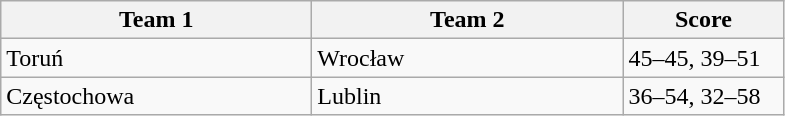<table class="wikitable" style="font-size: 100%">
<tr>
<th width=200>Team 1</th>
<th width=200>Team 2</th>
<th width=100>Score</th>
</tr>
<tr>
<td>Toruń</td>
<td>Wrocław</td>
<td>45–45, 39–51</td>
</tr>
<tr>
<td>Częstochowa</td>
<td>Lublin</td>
<td>36–54, 32–58</td>
</tr>
</table>
